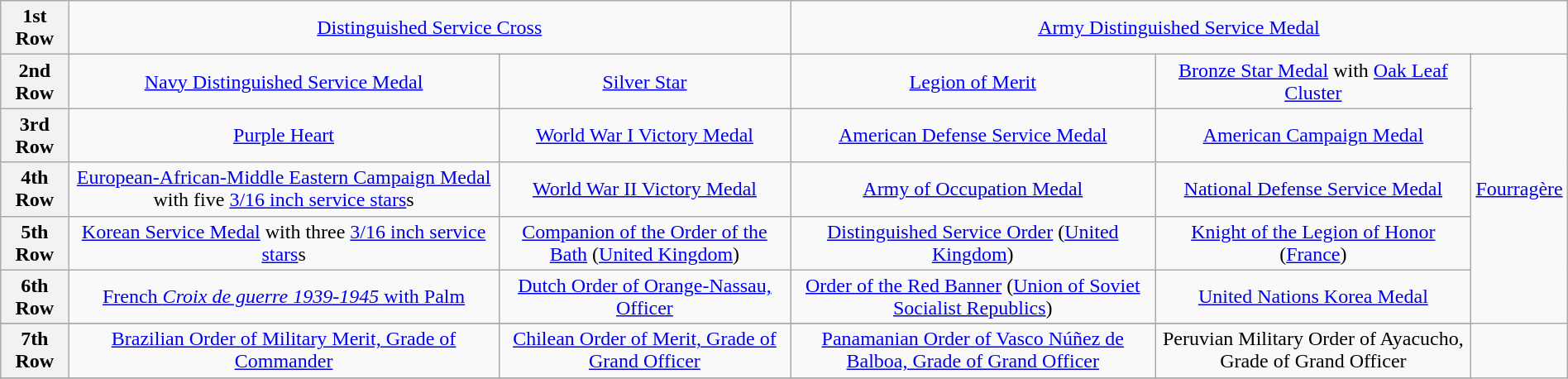<table class="wikitable" style="margin:1em auto; text-align:center;">
<tr>
<th>1st Row</th>
<td colspan="8"><a href='#'>Distinguished Service Cross</a></td>
<td colspan="9"><a href='#'>Army Distinguished Service Medal</a></td>
</tr>
<tr>
<th>2nd Row</th>
<td colspan="4"><a href='#'>Navy Distinguished Service Medal</a></td>
<td colspan="4"><a href='#'>Silver Star</a></td>
<td colspan="4"><a href='#'>Legion of Merit</a></td>
<td colspan="4"><a href='#'>Bronze Star Medal</a> with <a href='#'>Oak Leaf Cluster</a></td>
<td rowspan="5" align="center"><a href='#'>Fourragère</a></td>
</tr>
<tr>
<th>3rd Row</th>
<td colspan="4"><a href='#'>Purple Heart</a></td>
<td colspan="4"><a href='#'>World War I Victory Medal</a></td>
<td colspan="4"><a href='#'>American Defense Service Medal</a></td>
<td colspan="4"><a href='#'>American Campaign Medal</a></td>
</tr>
<tr>
<th>4th Row</th>
<td colspan="4"><a href='#'>European-African-Middle Eastern Campaign Medal</a> with five <a href='#'>3/16 inch service stars</a>s</td>
<td colspan="4"><a href='#'>World War II Victory Medal</a></td>
<td colspan="4"><a href='#'>Army of Occupation Medal</a></td>
<td colspan="4"><a href='#'>National Defense Service Medal</a></td>
</tr>
<tr>
<th>5th Row</th>
<td colspan="4"><a href='#'>Korean Service Medal</a> with three <a href='#'>3/16 inch service stars</a>s</td>
<td colspan="4"><a href='#'>Companion of the Order of the Bath</a> (<a href='#'>United Kingdom</a>)</td>
<td colspan="4"><a href='#'>Distinguished Service Order</a> (<a href='#'>United Kingdom</a>)</td>
<td colspan="4"><a href='#'>Knight of the Legion of Honor</a> (<a href='#'>France</a>)</td>
</tr>
<tr>
<th>6th Row</th>
<td colspan="4"><a href='#'>French <em>Croix de guerre 1939-1945</em> with Palm</a></td>
<td colspan="4"><a href='#'>Dutch Order of Orange-Nassau, Officer</a></td>
<td colspan="4"><a href='#'>Order of the Red Banner</a> (<a href='#'>Union of Soviet Socialist Republics</a>)</td>
<td colspan="4"><a href='#'>United Nations Korea Medal</a></td>
</tr>
<tr>
</tr>
<tr>
<th>7th Row</th>
<td colspan="4"><a href='#'>Brazilian Order of Military Merit, Grade of Commander</a></td>
<td colspan="4"><a href='#'>Chilean Order of Merit, Grade of Grand Officer</a></td>
<td colspan="4"><a href='#'>Panamanian Order of Vasco Núñez de Balboa, Grade of Grand Officer</a></td>
<td colspan="4">Peruvian Military Order of Ayacucho, Grade of Grand Officer</td>
</tr>
<tr>
</tr>
</table>
